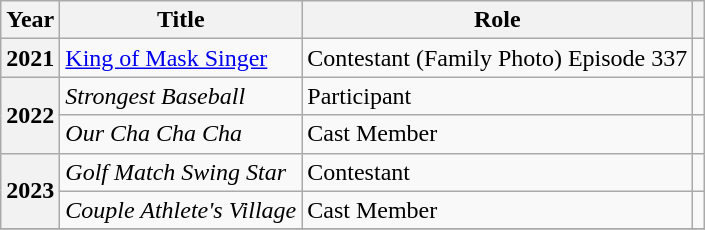<table class="wikitable  plainrowheaders">
<tr>
<th scope="col">Year</th>
<th scope="col">Title</th>
<th scope="col">Role</th>
<th scope="col" class="unsortable"></th>
</tr>
<tr>
<th>2021</th>
<td><a href='#'>King of Mask Singer</a></td>
<td>Contestant (Family Photo) Episode 337</td>
<td></td>
</tr>
<tr>
<th scope="row" rowspan=2>2022</th>
<td><em>Strongest Baseball</em></td>
<td>Participant</td>
<td></td>
</tr>
<tr>
<td><em>Our Cha Cha Cha</em></td>
<td>Cast Member</td>
<td></td>
</tr>
<tr>
<th scope="row"rowspan=2>2023</th>
<td><em>Golf Match Swing Star</em></td>
<td>Contestant</td>
<td></td>
</tr>
<tr>
<td><em>Couple Athlete's Village</em></td>
<td>Cast Member</td>
<td></td>
</tr>
<tr>
</tr>
</table>
